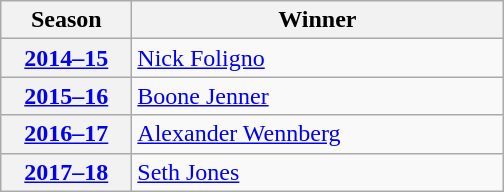<table class="wikitable">
<tr>
<th scope="col" style="width:5em">Season</th>
<th scope="col" style="width:15em">Winner</th>
</tr>
<tr>
<th scope="row"><a href='#'>2014–15</a></th>
<td><a href='#'>Nick Foligno</a></td>
</tr>
<tr>
<th scope="row"><a href='#'>2015–16</a></th>
<td><a href='#'>Boone Jenner</a></td>
</tr>
<tr>
<th scope="row"><a href='#'>2016–17</a></th>
<td><a href='#'>Alexander Wennberg</a></td>
</tr>
<tr>
<th scope="row"><a href='#'>2017–18</a></th>
<td><a href='#'>Seth Jones</a></td>
</tr>
</table>
